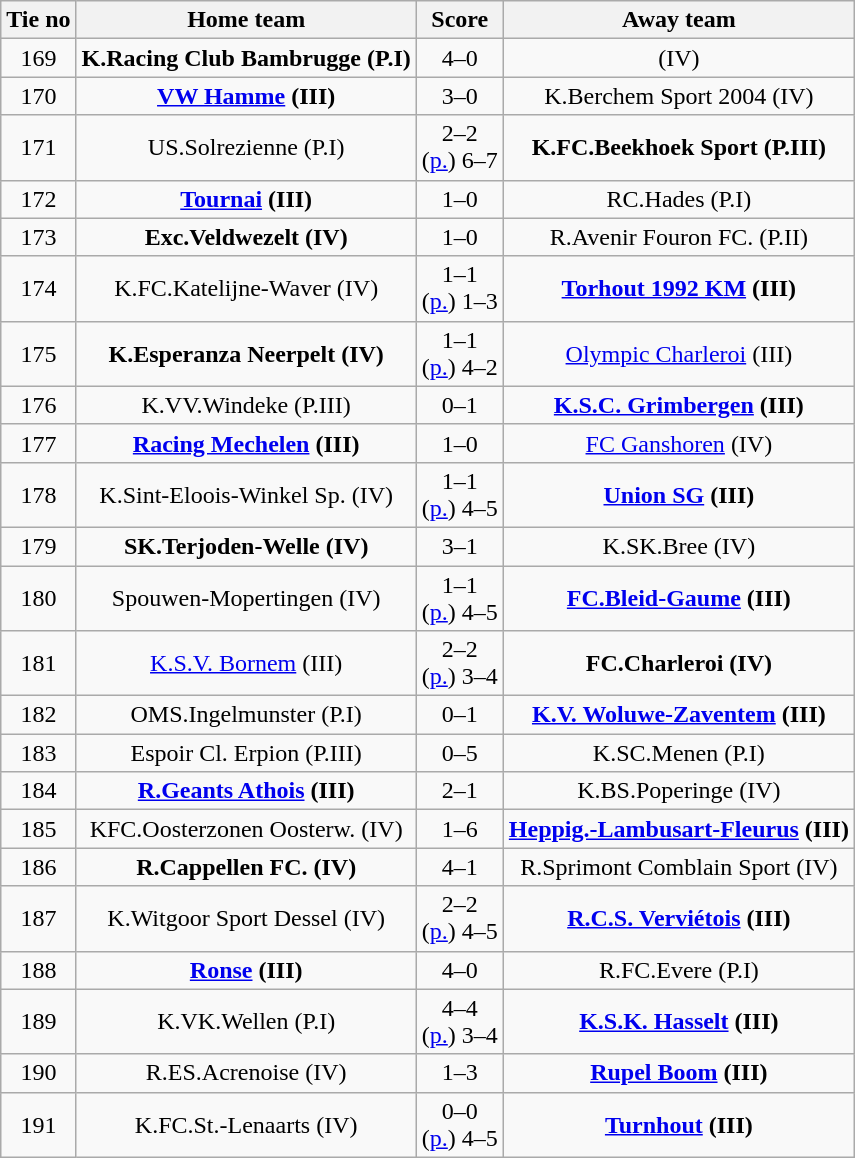<table class="wikitable" style="text-align: center">
<tr>
<th>Tie no</th>
<th>Home team</th>
<th>Score</th>
<th>Away team</th>
</tr>
<tr>
<td>169</td>
<td><strong>K.Racing Club Bambrugge (P.I)</strong></td>
<td>4–0</td>
<td> (IV)</td>
</tr>
<tr>
<td>170</td>
<td><strong><a href='#'>VW Hamme</a> (III)</strong></td>
<td>3–0</td>
<td>K.Berchem Sport 2004 (IV)</td>
</tr>
<tr>
<td>171</td>
<td>US.Solrezienne (P.I)</td>
<td>2–2<br>(<a href='#'>p.</a>) 6–7</td>
<td><strong>K.FC.Beekhoek Sport (P.III)</strong></td>
</tr>
<tr>
<td>172</td>
<td><strong><a href='#'>Tournai</a> (III)</strong></td>
<td>1–0</td>
<td>RC.Hades (P.I)</td>
</tr>
<tr>
<td>173</td>
<td><strong>Exc.Veldwezelt (IV)</strong></td>
<td>1–0</td>
<td>R.Avenir Fouron FC. (P.II)</td>
</tr>
<tr>
<td>174</td>
<td>K.FC.Katelijne-Waver (IV)</td>
<td>1–1<br>(<a href='#'>p.</a>) 1–3</td>
<td><strong><a href='#'>Torhout 1992 KM</a> (III)</strong></td>
</tr>
<tr>
<td>175</td>
<td><strong>K.Esperanza Neerpelt (IV)</strong></td>
<td>1–1<br>(<a href='#'>p.</a>) 4–2</td>
<td><a href='#'>Olympic Charleroi</a> (III)</td>
</tr>
<tr>
<td>176</td>
<td>K.VV.Windeke (P.III)</td>
<td>0–1</td>
<td><strong><a href='#'>K.S.C. Grimbergen</a> (III)</strong></td>
</tr>
<tr>
<td>177</td>
<td><strong><a href='#'>Racing Mechelen</a> (III)</strong></td>
<td>1–0</td>
<td><a href='#'>FC Ganshoren</a> (IV)</td>
</tr>
<tr>
<td>178</td>
<td>K.Sint-Eloois-Winkel Sp. (IV)</td>
<td>1–1<br>(<a href='#'>p.</a>) 4–5</td>
<td><strong><a href='#'>Union SG</a> (III)</strong></td>
</tr>
<tr>
<td>179</td>
<td><strong>SK.Terjoden-Welle (IV)</strong></td>
<td>3–1</td>
<td>K.SK.Bree (IV)</td>
</tr>
<tr>
<td>180</td>
<td>Spouwen-Mopertingen (IV)</td>
<td>1–1<br>(<a href='#'>p.</a>) 4–5</td>
<td><strong><a href='#'>FC.Bleid-Gaume</a> (III)</strong></td>
</tr>
<tr>
<td>181</td>
<td><a href='#'>K.S.V. Bornem</a> (III)</td>
<td>2–2<br>(<a href='#'>p.</a>) 3–4</td>
<td><strong>FC.Charleroi (IV)</strong></td>
</tr>
<tr>
<td>182</td>
<td>OMS.Ingelmunster (P.I)</td>
<td>0–1</td>
<td><strong><a href='#'>K.V. Woluwe-Zaventem</a> (III)</strong></td>
</tr>
<tr>
<td>183</td>
<td>Espoir Cl. Erpion (P.III)</td>
<td>0–5</td>
<td>K.SC.Menen (P.I)</td>
</tr>
<tr>
<td>184</td>
<td><strong><a href='#'>R.Geants Athois</a> (III)</strong></td>
<td>2–1</td>
<td>K.BS.Poperinge (IV)</td>
</tr>
<tr>
<td>185</td>
<td>KFC.Oosterzonen Oosterw. (IV)</td>
<td>1–6</td>
<td><strong><a href='#'>Heppig.-Lambusart-Fleurus</a> (III)</strong></td>
</tr>
<tr>
<td>186</td>
<td><strong>R.Cappellen FC. (IV)</strong></td>
<td>4–1</td>
<td>R.Sprimont Comblain Sport (IV)</td>
</tr>
<tr>
<td>187</td>
<td>K.Witgoor Sport Dessel (IV)</td>
<td>2–2<br>(<a href='#'>p.</a>) 4–5</td>
<td><strong><a href='#'>R.C.S. Verviétois</a> (III)</strong></td>
</tr>
<tr>
<td>188</td>
<td><strong><a href='#'>Ronse</a> (III)</strong></td>
<td>4–0</td>
<td>R.FC.Evere (P.I)</td>
</tr>
<tr>
<td>189</td>
<td>K.VK.Wellen (P.I)</td>
<td>4–4<br>(<a href='#'>p.</a>) 3–4</td>
<td><strong><a href='#'>K.S.K. Hasselt</a> (III)</strong></td>
</tr>
<tr>
<td>190</td>
<td>R.ES.Acrenoise (IV)</td>
<td>1–3</td>
<td><strong><a href='#'>Rupel Boom</a> (III)</strong></td>
</tr>
<tr>
<td>191</td>
<td>K.FC.St.-Lenaarts (IV)</td>
<td>0–0<br>(<a href='#'>p.</a>) 4–5</td>
<td><strong><a href='#'>Turnhout</a> (III)</strong></td>
</tr>
</table>
